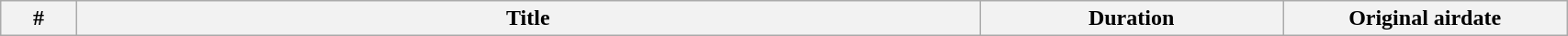<table class="wikitable plainrowheaders" style="width:90%;">
<tr>
<th width=10>#</th>
<th width=200>Title</th>
<th width=20>Duration</th>
<th width=50>Original airdate<br>

























</th>
</tr>
</table>
